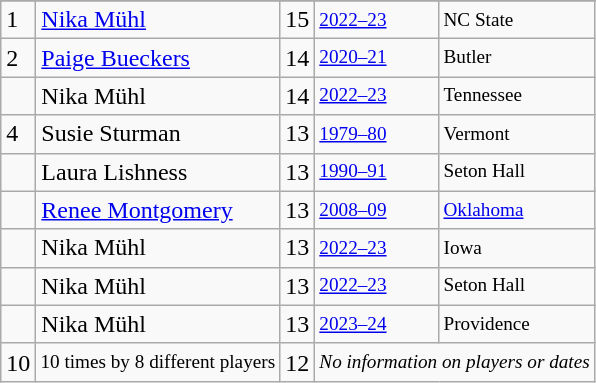<table class="wikitable">
<tr>
</tr>
<tr>
<td>1</td>
<td><a href='#'>Nika Mühl</a></td>
<td>15</td>
<td style="font-size:80%;"><a href='#'>2022–23</a></td>
<td style="font-size:80%;">NC State</td>
</tr>
<tr>
<td>2</td>
<td><a href='#'>Paige Bueckers</a></td>
<td>14</td>
<td style="font-size:80%;"><a href='#'>2020–21</a></td>
<td style="font-size:80%;">Butler</td>
</tr>
<tr>
<td></td>
<td>Nika Mühl</td>
<td>14</td>
<td style="font-size:80%;"><a href='#'>2022–23</a></td>
<td style="font-size:80%;">Tennessee</td>
</tr>
<tr>
<td>4</td>
<td>Susie Sturman</td>
<td>13</td>
<td style="font-size:80%;"><a href='#'>1979–80</a></td>
<td style="font-size:80%;">Vermont</td>
</tr>
<tr>
<td></td>
<td>Laura Lishness</td>
<td>13</td>
<td style="font-size:80%;"><a href='#'>1990–91</a></td>
<td style="font-size:80%;">Seton Hall</td>
</tr>
<tr>
<td></td>
<td><a href='#'>Renee Montgomery</a></td>
<td>13</td>
<td style="font-size:80%;"><a href='#'>2008–09</a></td>
<td style="font-size:80%;"><a href='#'>Oklahoma</a></td>
</tr>
<tr>
<td></td>
<td>Nika Mühl</td>
<td>13</td>
<td style="font-size:80%;"><a href='#'>2022–23</a></td>
<td style="font-size:80%;">Iowa</td>
</tr>
<tr>
<td></td>
<td>Nika Mühl</td>
<td>13</td>
<td style="font-size:80%;"><a href='#'>2022–23</a></td>
<td style="font-size:80%;">Seton Hall</td>
</tr>
<tr>
<td></td>
<td>Nika Mühl</td>
<td>13</td>
<td style="font-size:80%;"><a href='#'>2023–24</a></td>
<td style="font-size:80%;">Providence</td>
</tr>
<tr>
<td>10</td>
<td style="font-size:80%;">10 times by 8 different players</td>
<td>12</td>
<td colspan=2 style="font-size:80%;"><em>No information on players or dates</em></td>
</tr>
</table>
